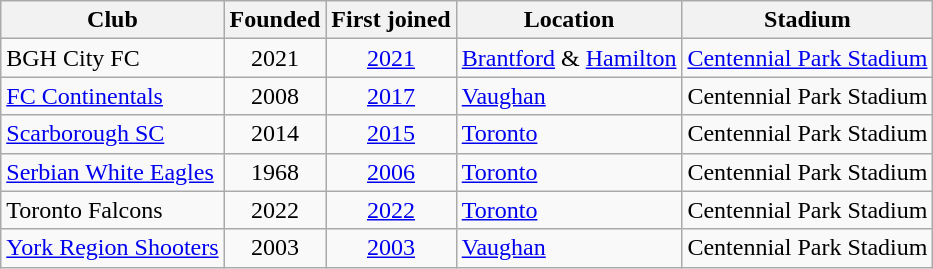<table class="sortable wikitable">
<tr>
<th>Club</th>
<th>Founded</th>
<th>First joined</th>
<th>Location</th>
<th>Stadium</th>
</tr>
<tr>
<td>BGH City FC</td>
<td align=center>2021</td>
<td align=center><a href='#'>2021</a></td>
<td><a href='#'>Brantford</a> & <a href='#'>Hamilton</a></td>
<td><a href='#'>Centennial Park Stadium</a></td>
</tr>
<tr>
<td><a href='#'>FC Continentals</a></td>
<td align=center>2008</td>
<td align=center><a href='#'>2017</a></td>
<td><a href='#'>Vaughan</a></td>
<td>Centennial Park Stadium</td>
</tr>
<tr>
<td><a href='#'>Scarborough SC</a></td>
<td align=center>2014</td>
<td align=center><a href='#'>2015</a></td>
<td><a href='#'>Toronto</a></td>
<td>Centennial Park Stadium</td>
</tr>
<tr>
<td><a href='#'>Serbian White Eagles</a></td>
<td align=center>1968</td>
<td align=center><a href='#'>2006</a></td>
<td><a href='#'>Toronto</a></td>
<td>Centennial Park Stadium</td>
</tr>
<tr>
<td>Toronto Falcons</td>
<td align=center>2022</td>
<td align=center><a href='#'>2022</a></td>
<td><a href='#'>Toronto</a></td>
<td>Centennial Park Stadium</td>
</tr>
<tr>
<td><a href='#'>York Region Shooters</a></td>
<td align=center>2003</td>
<td align=center><a href='#'>2003</a></td>
<td><a href='#'>Vaughan</a></td>
<td>Centennial Park Stadium</td>
</tr>
</table>
